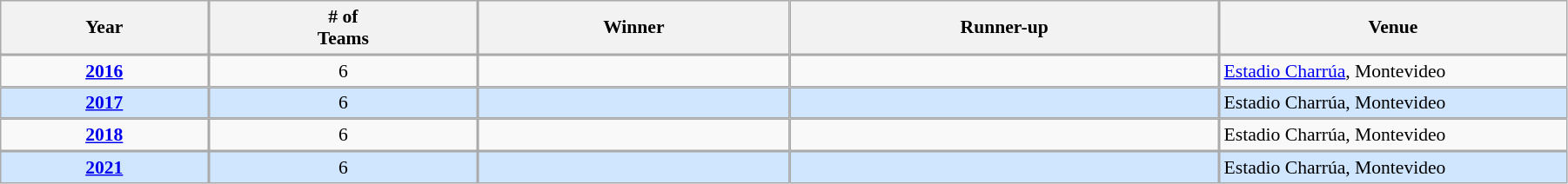<table class="wikitable" style="font-size:90%; width:95%; cellspacing:0; border:0; border-spacing:0; border-collapse: separate;">
<tr>
<th>Year</th>
<th># of<br>Teams</th>
<th>Winner</th>
<th>Runner-up</th>
<th style="width:18em;">Venue</th>
</tr>
<tr>
<td align=center><a href='#'><strong>2016</strong></a></td>
<td align=center>6</td>
<td><strong></strong></td>
<td></td>
<td><a href='#'>Estadio Charrúa</a>, Montevideo</td>
</tr>
<tr style="background: #D0E6FF;">
<td align=center><a href='#'><strong>2017</strong></a></td>
<td align=center>6</td>
<td><strong></strong></td>
<td></td>
<td>Estadio Charrúa, Montevideo</td>
</tr>
<tr>
<td align=center><a href='#'><strong>2018</strong></a></td>
<td align=center>6</td>
<td><strong></strong></td>
<td></td>
<td>Estadio Charrúa, Montevideo</td>
</tr>
<tr style="background: #D0E6FF;">
<td align=center><a href='#'><strong>2021</strong></a></td>
<td align=center>6</td>
<td><strong></strong></td>
<td></td>
<td>Estadio Charrúa, Montevideo</td>
</tr>
</table>
